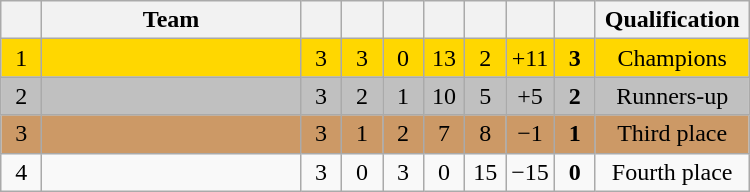<table class="wikitable" style="text-align:center;">
<tr>
<th width="20"></th>
<th width="165">Team</th>
<th width="20"></th>
<th width="20"></th>
<th width="20"></th>
<th width="20"></th>
<th width="20"></th>
<th width="20"></th>
<th width="20"></th>
<th width="95">Qualification</th>
</tr>
<tr bgcolor="gold">
<td>1</td>
<td align="left"></td>
<td>3</td>
<td>3</td>
<td>0</td>
<td>13</td>
<td>2</td>
<td>+11</td>
<td><strong>3</strong></td>
<td>Champions</td>
</tr>
<tr bgcolor="silver">
<td>2</td>
<td align="left"></td>
<td>3</td>
<td>2</td>
<td>1</td>
<td>10</td>
<td>5</td>
<td>+5</td>
<td><strong>2</strong></td>
<td>Runners-up</td>
</tr>
<tr bgcolor="cc9966">
<td>3</td>
<td align="left"></td>
<td>3</td>
<td>1</td>
<td>2</td>
<td>7</td>
<td>8</td>
<td>−1</td>
<td><strong>1</strong></td>
<td>Third place</td>
</tr>
<tr>
<td>4</td>
<td align="left"></td>
<td>3</td>
<td>0</td>
<td>3</td>
<td>0</td>
<td>15</td>
<td>−15</td>
<td><strong>0</strong></td>
<td>Fourth place</td>
</tr>
</table>
